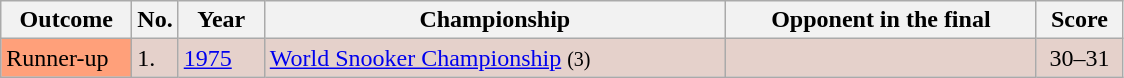<table class="wikitable">
<tr>
<th width="80">Outcome</th>
<th width="20">No.</th>
<th width="50">Year</th>
<th width="300">Championship</th>
<th width="200">Opponent in the final</th>
<th width="50">Score</th>
</tr>
<tr bgcolor="#e5d1cb">
<td style="background:#ffa07a;">Runner-up</td>
<td>1.</td>
<td><a href='#'>1975</a></td>
<td><a href='#'>World Snooker Championship</a> <small>(3)</small></td>
<td></td>
<td align="center">30–31</td>
</tr>
</table>
